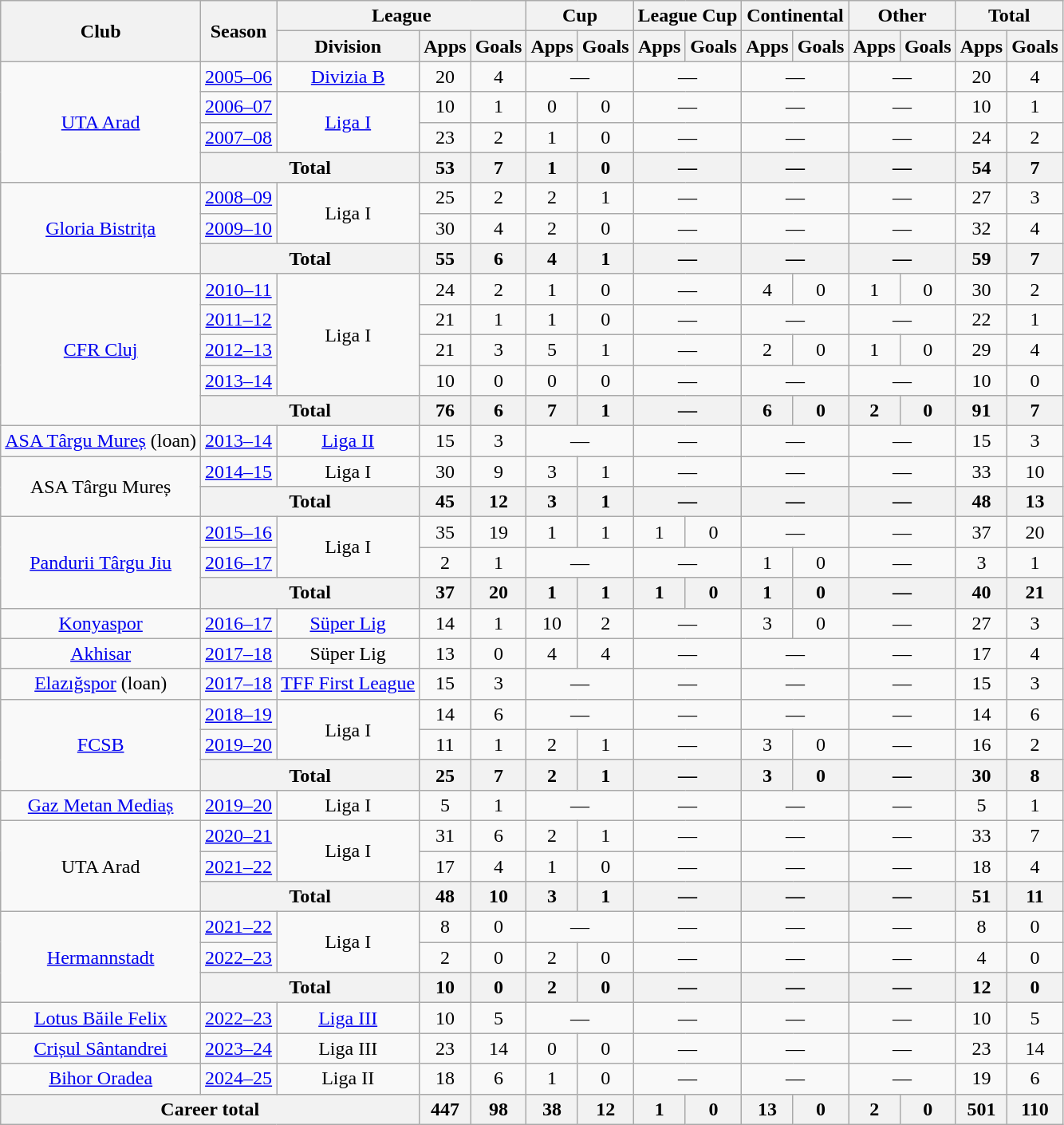<table class="wikitable" style="text-align:center">
<tr>
<th rowspan="2">Club</th>
<th rowspan="2">Season</th>
<th colspan="3">League</th>
<th colspan="2">Cup</th>
<th colspan="2">League Cup</th>
<th colspan="2">Continental</th>
<th colspan="2">Other</th>
<th colspan="2">Total</th>
</tr>
<tr>
<th>Division</th>
<th>Apps</th>
<th>Goals</th>
<th>Apps</th>
<th>Goals</th>
<th>Apps</th>
<th>Goals</th>
<th>Apps</th>
<th>Goals</th>
<th>Apps</th>
<th>Goals</th>
<th>Apps</th>
<th>Goals</th>
</tr>
<tr>
<td rowspan="4"><a href='#'>UTA Arad</a></td>
<td><a href='#'>2005–06</a></td>
<td><a href='#'>Divizia B</a></td>
<td>20</td>
<td>4</td>
<td colspan="2">—</td>
<td colspan="2">—</td>
<td colspan="2">—</td>
<td colspan="2">—</td>
<td>20</td>
<td>4</td>
</tr>
<tr>
<td><a href='#'>2006–07</a></td>
<td rowspan="2"><a href='#'>Liga I</a></td>
<td>10</td>
<td>1</td>
<td>0</td>
<td>0</td>
<td colspan="2">—</td>
<td colspan="2">—</td>
<td colspan="2">—</td>
<td>10</td>
<td>1</td>
</tr>
<tr>
<td><a href='#'>2007–08</a></td>
<td>23</td>
<td>2</td>
<td>1</td>
<td>0</td>
<td colspan="2">—</td>
<td colspan="2">—</td>
<td colspan="2">—</td>
<td>24</td>
<td>2</td>
</tr>
<tr>
<th colspan="2">Total</th>
<th>53</th>
<th>7</th>
<th>1</th>
<th>0</th>
<th colspan="2">—</th>
<th colspan="2">—</th>
<th colspan="2">—</th>
<th>54</th>
<th>7</th>
</tr>
<tr>
<td rowspan="3"><a href='#'>Gloria Bistrița</a></td>
<td><a href='#'>2008–09</a></td>
<td rowspan="2">Liga I</td>
<td>25</td>
<td>2</td>
<td>2</td>
<td>1</td>
<td colspan="2">—</td>
<td colspan="2">—</td>
<td colspan="2">—</td>
<td>27</td>
<td>3</td>
</tr>
<tr>
<td><a href='#'>2009–10</a></td>
<td>30</td>
<td>4</td>
<td>2</td>
<td>0</td>
<td colspan="2">—</td>
<td colspan="2">—</td>
<td colspan="2">—</td>
<td>32</td>
<td>4</td>
</tr>
<tr>
<th colspan="2">Total</th>
<th>55</th>
<th>6</th>
<th>4</th>
<th>1</th>
<th colspan="2">—</th>
<th colspan="2">—</th>
<th colspan="2">—</th>
<th>59</th>
<th>7</th>
</tr>
<tr>
<td rowspan="5"><a href='#'>CFR Cluj</a></td>
<td><a href='#'>2010–11</a></td>
<td rowspan="4">Liga I</td>
<td>24</td>
<td>2</td>
<td>1</td>
<td>0</td>
<td colspan="2">—</td>
<td>4</td>
<td>0</td>
<td>1</td>
<td>0</td>
<td>30</td>
<td>2</td>
</tr>
<tr>
<td><a href='#'>2011–12</a></td>
<td>21</td>
<td>1</td>
<td>1</td>
<td>0</td>
<td colspan="2">—</td>
<td colspan="2">—</td>
<td colspan="2">—</td>
<td>22</td>
<td>1</td>
</tr>
<tr>
<td><a href='#'>2012–13</a></td>
<td>21</td>
<td>3</td>
<td>5</td>
<td>1</td>
<td colspan="2">—</td>
<td>2</td>
<td>0</td>
<td>1</td>
<td>0</td>
<td>29</td>
<td>4</td>
</tr>
<tr>
<td><a href='#'>2013–14</a></td>
<td>10</td>
<td>0</td>
<td>0</td>
<td>0</td>
<td colspan="2">—</td>
<td colspan="2">—</td>
<td colspan="2">—</td>
<td>10</td>
<td>0</td>
</tr>
<tr>
<th colspan="2">Total</th>
<th>76</th>
<th>6</th>
<th>7</th>
<th>1</th>
<th colspan="2">—</th>
<th>6</th>
<th>0</th>
<th>2</th>
<th>0</th>
<th>91</th>
<th>7</th>
</tr>
<tr>
<td rowspan="1"><a href='#'>ASA Târgu Mureș</a> (loan)</td>
<td><a href='#'>2013–14</a></td>
<td><a href='#'>Liga II</a></td>
<td>15</td>
<td>3</td>
<td colspan="2">—</td>
<td colspan="2">—</td>
<td colspan="2">—</td>
<td colspan="2">—</td>
<td>15</td>
<td>3</td>
</tr>
<tr>
<td rowspan="2">ASA Târgu Mureș</td>
<td><a href='#'>2014–15</a></td>
<td>Liga I</td>
<td>30</td>
<td>9</td>
<td>3</td>
<td>1</td>
<td colspan="2">—</td>
<td colspan="2">—</td>
<td colspan="2">—</td>
<td>33</td>
<td>10</td>
</tr>
<tr>
<th colspan="2">Total</th>
<th>45</th>
<th>12</th>
<th>3</th>
<th>1</th>
<th colspan="2">—</th>
<th colspan="2">—</th>
<th colspan="2">—</th>
<th>48</th>
<th>13</th>
</tr>
<tr>
<td rowspan="3"><a href='#'>Pandurii Târgu Jiu</a></td>
<td><a href='#'>2015–16</a></td>
<td rowspan="2">Liga I</td>
<td>35</td>
<td>19</td>
<td>1</td>
<td>1</td>
<td>1</td>
<td>0</td>
<td colspan="2">—</td>
<td colspan="2">—</td>
<td>37</td>
<td>20</td>
</tr>
<tr>
<td><a href='#'>2016–17</a></td>
<td>2</td>
<td>1</td>
<td colspan="2">—</td>
<td colspan="2">—</td>
<td>1</td>
<td>0</td>
<td colspan="2">—</td>
<td>3</td>
<td>1</td>
</tr>
<tr>
<th colspan="2">Total</th>
<th>37</th>
<th>20</th>
<th>1</th>
<th>1</th>
<th>1</th>
<th>0</th>
<th>1</th>
<th>0</th>
<th colspan="2">—</th>
<th>40</th>
<th>21</th>
</tr>
<tr>
<td rowspan="1"><a href='#'>Konyaspor</a></td>
<td><a href='#'>2016–17</a></td>
<td><a href='#'>Süper Lig</a></td>
<td>14</td>
<td>1</td>
<td>10</td>
<td>2</td>
<td colspan="2">—</td>
<td>3</td>
<td>0</td>
<td colspan="2">—</td>
<td>27</td>
<td>3</td>
</tr>
<tr>
<td rowspan="1"><a href='#'>Akhisar</a></td>
<td><a href='#'>2017–18</a></td>
<td>Süper Lig</td>
<td>13</td>
<td>0</td>
<td>4</td>
<td>4</td>
<td colspan="2">—</td>
<td colspan="2">—</td>
<td colspan="2">—</td>
<td>17</td>
<td>4</td>
</tr>
<tr>
<td rowspan="1"><a href='#'>Elazığspor</a> (loan)</td>
<td><a href='#'>2017–18</a></td>
<td><a href='#'>TFF First League</a></td>
<td>15</td>
<td>3</td>
<td colspan="2">—</td>
<td colspan="2">—</td>
<td colspan="2">—</td>
<td colspan="2">—</td>
<td>15</td>
<td>3</td>
</tr>
<tr>
<td rowspan="3"><a href='#'>FCSB</a></td>
<td><a href='#'>2018–19</a></td>
<td rowspan="2">Liga I</td>
<td>14</td>
<td>6</td>
<td colspan="2">—</td>
<td colspan="2">—</td>
<td colspan="2">—</td>
<td colspan="2">—</td>
<td>14</td>
<td>6</td>
</tr>
<tr>
<td><a href='#'>2019–20</a></td>
<td>11</td>
<td>1</td>
<td>2</td>
<td>1</td>
<td colspan="2">—</td>
<td>3</td>
<td>0</td>
<td colspan="2">—</td>
<td>16</td>
<td>2</td>
</tr>
<tr>
<th colspan="2">Total</th>
<th>25</th>
<th>7</th>
<th>2</th>
<th>1</th>
<th colspan="2">—</th>
<th>3</th>
<th>0</th>
<th colspan="2">—</th>
<th>30</th>
<th>8</th>
</tr>
<tr>
<td><a href='#'>Gaz Metan Mediaș</a></td>
<td><a href='#'>2019–20</a></td>
<td>Liga I</td>
<td>5</td>
<td>1</td>
<td colspan="2">—</td>
<td colspan="2">—</td>
<td colspan="2">—</td>
<td colspan="2">—</td>
<td>5</td>
<td>1</td>
</tr>
<tr>
<td rowspan="3">UTA Arad</td>
<td><a href='#'>2020–21</a></td>
<td rowspan="2">Liga I</td>
<td>31</td>
<td>6</td>
<td>2</td>
<td>1</td>
<td colspan="2">—</td>
<td colspan="2">—</td>
<td colspan="2">—</td>
<td>33</td>
<td>7</td>
</tr>
<tr>
<td><a href='#'>2021–22</a></td>
<td>17</td>
<td>4</td>
<td>1</td>
<td>0</td>
<td colspan="2">—</td>
<td colspan="2">—</td>
<td colspan="2">—</td>
<td>18</td>
<td>4</td>
</tr>
<tr>
<th colspan="2">Total</th>
<th>48</th>
<th>10</th>
<th>3</th>
<th>1</th>
<th colspan="2">—</th>
<th colspan="2">—</th>
<th colspan="2">—</th>
<th>51</th>
<th>11</th>
</tr>
<tr>
<td rowspan="3"><a href='#'>Hermannstadt</a></td>
<td><a href='#'>2021–22</a></td>
<td rowspan="2">Liga I</td>
<td>8</td>
<td>0</td>
<td colspan="2">—</td>
<td colspan="2">—</td>
<td colspan="2">—</td>
<td colspan="2">—</td>
<td>8</td>
<td>0</td>
</tr>
<tr>
<td><a href='#'>2022–23</a></td>
<td>2</td>
<td>0</td>
<td>2</td>
<td>0</td>
<td colspan="2">—</td>
<td colspan="2">—</td>
<td colspan="2">—</td>
<td>4</td>
<td>0</td>
</tr>
<tr>
<th colspan="2">Total</th>
<th>10</th>
<th>0</th>
<th>2</th>
<th>0</th>
<th colspan="2">—</th>
<th colspan="2">—</th>
<th colspan="2">—</th>
<th>12</th>
<th>0</th>
</tr>
<tr>
<td><a href='#'>Lotus Băile Felix</a></td>
<td><a href='#'>2022–23</a></td>
<td><a href='#'>Liga III</a></td>
<td>10</td>
<td>5</td>
<td colspan="2">—</td>
<td colspan="2">—</td>
<td colspan="2">—</td>
<td colspan="2">—</td>
<td>10</td>
<td>5</td>
</tr>
<tr>
<td><a href='#'>Crișul Sântandrei</a></td>
<td><a href='#'>2023–24</a></td>
<td>Liga III</td>
<td>23</td>
<td>14</td>
<td>0</td>
<td>0</td>
<td colspan="2">—</td>
<td colspan="2">—</td>
<td colspan="2">—</td>
<td>23</td>
<td>14</td>
</tr>
<tr>
<td><a href='#'>Bihor Oradea</a></td>
<td><a href='#'>2024–25</a></td>
<td>Liga II</td>
<td>18</td>
<td>6</td>
<td>1</td>
<td>0</td>
<td colspan="2">—</td>
<td colspan="2">—</td>
<td colspan="2">—</td>
<td>19</td>
<td>6</td>
</tr>
<tr>
<th colspan="3">Career total</th>
<th>447</th>
<th>98</th>
<th>38</th>
<th>12</th>
<th>1</th>
<th>0</th>
<th>13</th>
<th>0</th>
<th>2</th>
<th>0</th>
<th>501</th>
<th>110</th>
</tr>
</table>
